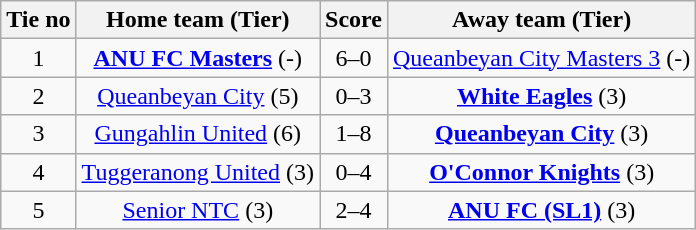<table class="wikitable" style="text-align:center">
<tr>
<th>Tie no</th>
<th>Home team (Tier)</th>
<th>Score</th>
<th>Away team (Tier)</th>
</tr>
<tr>
<td>1</td>
<td><strong><a href='#'>ANU FC Masters</a></strong> (-)</td>
<td>6–0</td>
<td><a href='#'>Queanbeyan City Masters 3</a> (-)</td>
</tr>
<tr>
<td>2</td>
<td><a href='#'>Queanbeyan City</a> (5)</td>
<td>0–3</td>
<td><strong><a href='#'>White Eagles</a></strong> (3)</td>
</tr>
<tr>
<td>3</td>
<td><a href='#'>Gungahlin United</a> (6)</td>
<td>1–8</td>
<td><strong><a href='#'>Queanbeyan City</a></strong> (3)</td>
</tr>
<tr>
<td>4</td>
<td><a href='#'>Tuggeranong United</a> (3)</td>
<td>0–4</td>
<td><strong><a href='#'>O'Connor Knights</a></strong> (3)</td>
</tr>
<tr>
<td>5</td>
<td><a href='#'>Senior NTC</a> (3)</td>
<td>2–4</td>
<td><strong><a href='#'>ANU FC (SL1)</a></strong> (3)</td>
</tr>
</table>
